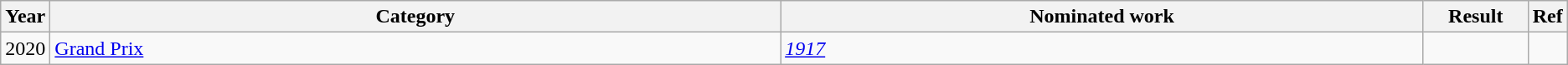<table class="wikitable sortable">
<tr>
<th scope="col" style="width:1em;">Year</th>
<th scope="col" style="width:40em;">Category</th>
<th scope="col" style="width:35em;">Nominated work</th>
<th scope="col" style="width:5em;">Result</th>
<th scope="col" style="width:1em;" class="unsortable">Ref</th>
</tr>
<tr>
<td>2020</td>
<td><a href='#'>Grand Prix</a></td>
<td><em><a href='#'>1917</a></em></td>
<td></td>
<td></td>
</tr>
</table>
